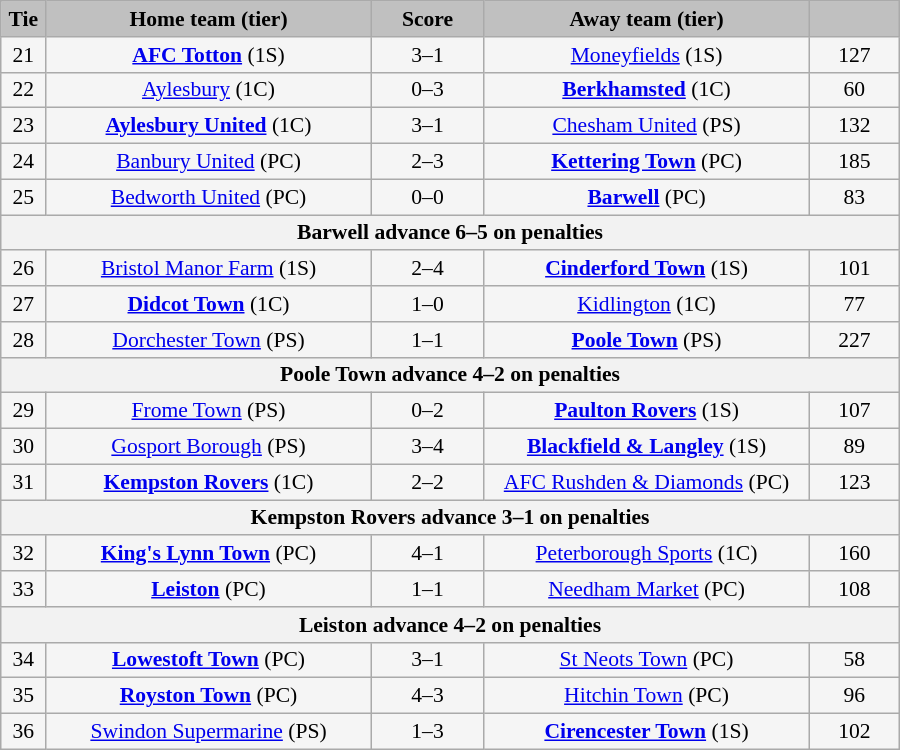<table class="wikitable" style="width: 600px; background:WhiteSmoke; text-align:center; font-size:90%">
<tr>
<td scope="col" style="width:  5.00%; background:silver;"><strong>Tie</strong></td>
<td scope="col" style="width: 36.25%; background:silver;"><strong>Home team (tier)</strong></td>
<td scope="col" style="width: 12.50%; background:silver;"><strong>Score</strong></td>
<td scope="col" style="width: 36.25%; background:silver;"><strong>Away team (tier)</strong></td>
<td scope="col" style="width: 10.00%; background:silver;"><strong></strong></td>
</tr>
<tr>
<td>21</td>
<td><strong><a href='#'>AFC Totton</a></strong> (1S)</td>
<td>3–1</td>
<td><a href='#'>Moneyfields</a> (1S)</td>
<td>127</td>
</tr>
<tr>
<td>22</td>
<td><a href='#'>Aylesbury</a> (1C)</td>
<td>0–3</td>
<td><strong><a href='#'>Berkhamsted</a></strong> (1C)</td>
<td>60</td>
</tr>
<tr>
<td>23</td>
<td><strong><a href='#'>Aylesbury United</a></strong> (1C)</td>
<td>3–1</td>
<td><a href='#'>Chesham United</a> (PS)</td>
<td>132</td>
</tr>
<tr>
<td>24</td>
<td><a href='#'>Banbury United</a> (PC)</td>
<td>2–3</td>
<td><strong><a href='#'>Kettering Town</a></strong> (PC)</td>
<td>185</td>
</tr>
<tr>
<td>25</td>
<td><a href='#'>Bedworth United</a> (PC)</td>
<td>0–0</td>
<td><strong><a href='#'>Barwell</a></strong> (PC)</td>
<td>83</td>
</tr>
<tr>
<th colspan="5">Barwell advance 6–5 on penalties</th>
</tr>
<tr>
<td>26</td>
<td><a href='#'>Bristol Manor Farm</a> (1S)</td>
<td>2–4</td>
<td><strong><a href='#'>Cinderford Town</a></strong> (1S)</td>
<td>101</td>
</tr>
<tr>
<td>27</td>
<td><strong><a href='#'>Didcot Town</a></strong> (1C)</td>
<td>1–0</td>
<td><a href='#'>Kidlington</a> (1C)</td>
<td>77</td>
</tr>
<tr>
<td>28</td>
<td><a href='#'>Dorchester Town</a> (PS)</td>
<td>1–1</td>
<td><strong><a href='#'>Poole Town</a></strong> (PS)</td>
<td>227</td>
</tr>
<tr>
<th colspan="5">Poole Town advance 4–2 on penalties</th>
</tr>
<tr>
<td>29</td>
<td><a href='#'>Frome Town</a> (PS)</td>
<td>0–2</td>
<td><strong><a href='#'>Paulton Rovers</a></strong> (1S)</td>
<td>107</td>
</tr>
<tr>
<td>30</td>
<td><a href='#'>Gosport Borough</a> (PS)</td>
<td>3–4</td>
<td><strong><a href='#'>Blackfield & Langley</a></strong> (1S)</td>
<td>89</td>
</tr>
<tr>
<td>31</td>
<td><strong><a href='#'>Kempston Rovers</a></strong> (1C)</td>
<td>2–2</td>
<td><a href='#'>AFC Rushden & Diamonds</a> (PC)</td>
<td>123</td>
</tr>
<tr>
<th colspan="5">Kempston Rovers advance 3–1 on penalties</th>
</tr>
<tr>
<td>32</td>
<td><strong><a href='#'>King's Lynn Town</a></strong> (PC)</td>
<td>4–1</td>
<td><a href='#'>Peterborough Sports</a> (1C)</td>
<td>160</td>
</tr>
<tr>
<td>33</td>
<td><strong><a href='#'>Leiston</a></strong> (PC)</td>
<td>1–1</td>
<td><a href='#'>Needham Market</a> (PC)</td>
<td>108</td>
</tr>
<tr>
<th colspan="5">Leiston advance 4–2 on penalties</th>
</tr>
<tr>
<td>34</td>
<td><strong><a href='#'>Lowestoft Town</a></strong> (PC)</td>
<td>3–1</td>
<td><a href='#'>St Neots Town</a> (PC)</td>
<td>58</td>
</tr>
<tr>
<td>35</td>
<td><strong><a href='#'>Royston Town</a></strong> (PC)</td>
<td>4–3</td>
<td><a href='#'>Hitchin Town</a> (PC)</td>
<td>96</td>
</tr>
<tr>
<td>36</td>
<td><a href='#'>Swindon Supermarine</a> (PS)</td>
<td>1–3</td>
<td><strong><a href='#'>Cirencester Town</a></strong> (1S)</td>
<td>102</td>
</tr>
</table>
